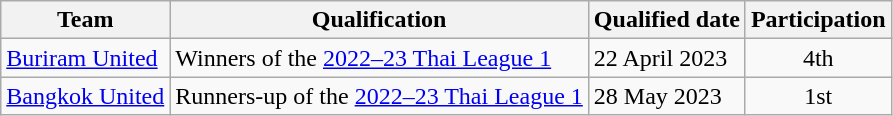<table class="wikitable">
<tr>
<th>Team</th>
<th>Qualification</th>
<th>Qualified date</th>
<th>Participation</th>
</tr>
<tr>
<td><a href='#'>Buriram United</a></td>
<td>Winners of the <a href='#'>2022–23 Thai League 1</a></td>
<td>22 April 2023</td>
<td align="center">4th</td>
</tr>
<tr>
<td><a href='#'>Bangkok United</a></td>
<td>Runners-up of the <a href='#'>2022–23 Thai League 1</a></td>
<td>28 May 2023</td>
<td align="center">1st</td>
</tr>
</table>
